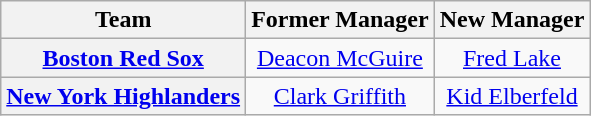<table class="wikitable plainrowheaders" style="text-align:center;">
<tr>
<th>Team</th>
<th>Former Manager</th>
<th>New Manager</th>
</tr>
<tr>
<th scope="row" style="text-align:center;"><a href='#'>Boston Red Sox</a></th>
<td><a href='#'>Deacon McGuire</a></td>
<td><a href='#'>Fred Lake</a></td>
</tr>
<tr>
<th scope="row" style="text-align:center;"><a href='#'>New York Highlanders</a></th>
<td><a href='#'>Clark Griffith</a></td>
<td><a href='#'>Kid Elberfeld</a></td>
</tr>
</table>
